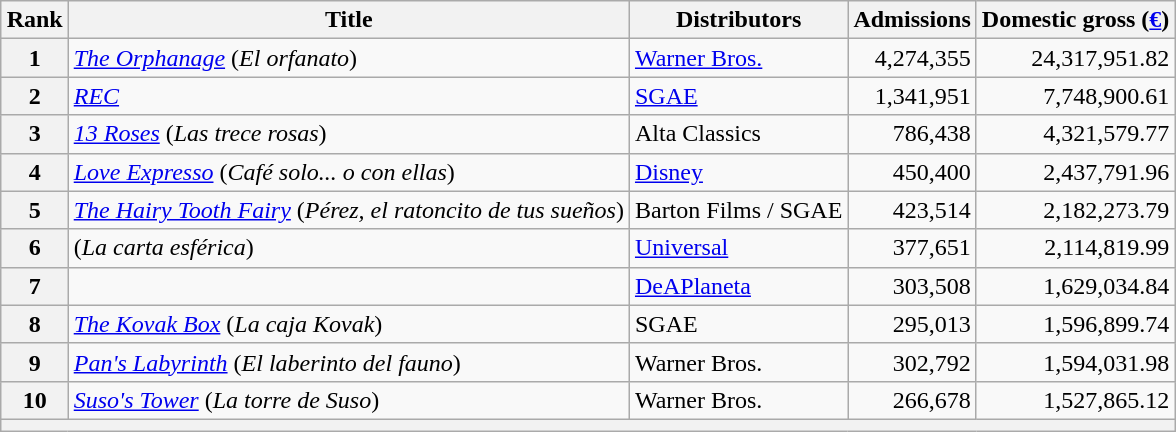<table class="wikitable" style="margin:1em auto;">
<tr>
<th>Rank</th>
<th>Title</th>
<th>Distributors</th>
<th>Admissions</th>
<th>Domestic gross (<a href='#'>€</a>)</th>
</tr>
<tr>
<th align = "center">1</th>
<td><em><a href='#'>The Orphanage</a></em> (<em>El orfanato</em>)</td>
<td><a href='#'>Warner Bros.</a></td>
<td align = "right">4,274,355</td>
<td align = "right">24,317,951.82</td>
</tr>
<tr>
<th align = "center">2</th>
<td><em><a href='#'>REC</a></em></td>
<td><a href='#'>SGAE</a></td>
<td align = "right">1,341,951</td>
<td align = "right">7,748,900.61</td>
</tr>
<tr>
<th align = "center">3</th>
<td><em><a href='#'>13 Roses</a></em> (<em>Las trece rosas</em>)</td>
<td>Alta Classics</td>
<td align = "right">786,438</td>
<td align = "right">4,321,579.77</td>
</tr>
<tr>
<th align = "center">4</th>
<td><em><a href='#'>Love Expresso</a></em> (<em>Café solo... o con ellas</em>)</td>
<td><a href='#'>Disney</a></td>
<td align = "right">450,400</td>
<td align = "right">2,437,791.96</td>
</tr>
<tr>
<th align = "center">5</th>
<td><em><a href='#'>The Hairy Tooth Fairy</a></em> (<em>Pérez, el ratoncito de tus sueños</em>) </td>
<td>Barton Films / SGAE</td>
<td align = "right">423,514</td>
<td align = "right">2,182,273.79</td>
</tr>
<tr>
<th align = "center">6</th>
<td><em></em> (<em>La carta esférica</em>)</td>
<td><a href='#'>Universal</a></td>
<td align = "right">377,651</td>
<td align = "right">2,114,819.99</td>
</tr>
<tr>
<th align = "center">7</th>
<td><em></em></td>
<td><a href='#'>DeAPlaneta</a></td>
<td align = "right">303,508</td>
<td align = "right">1,629,034.84</td>
</tr>
<tr>
<th align = "center">8</th>
<td><em><a href='#'>The Kovak Box</a></em> (<em>La caja Kovak</em>)</td>
<td>SGAE</td>
<td align = "right">295,013</td>
<td align = "right">1,596,899.74</td>
</tr>
<tr>
<th align = "center">9</th>
<td><em><a href='#'>Pan's Labyrinth</a></em> (<em>El laberinto del fauno</em>) </td>
<td>Warner Bros.</td>
<td align = "right">302,792</td>
<td align = "right">1,594,031.98</td>
</tr>
<tr>
<th align = "center">10</th>
<td><em><a href='#'>Suso's Tower</a></em> (<em>La torre de Suso</em>)</td>
<td>Warner Bros.</td>
<td align = "right">266,678</td>
<td align = "right">1,527,865.12</td>
</tr>
<tr>
<th align = "center" colspan = "5"></th>
</tr>
</table>
